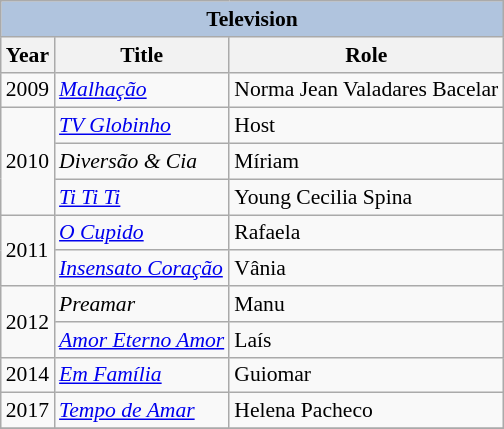<table class="wikitable" style="font-size: 90%;">
<tr>
<th colspan="4" style="background: LightSteelBlue;">Television</th>
</tr>
<tr>
<th>Year</th>
<th>Title</th>
<th>Role</th>
</tr>
<tr>
<td>2009</td>
<td><em><a href='#'>Malhação</a></em></td>
<td>Norma Jean Valadares Bacelar</td>
</tr>
<tr>
<td rowspan="3">2010</td>
<td><em><a href='#'>TV Globinho</a></em></td>
<td>Host</td>
</tr>
<tr>
<td><em>Diversão & Cia</em></td>
<td>Míriam</td>
</tr>
<tr>
<td><em><a href='#'>Ti Ti Ti</a></em></td>
<td>Young Cecilia Spina</td>
</tr>
<tr>
<td rowspan="2">2011</td>
<td><em><a href='#'>O Cupido</a></em></td>
<td>Rafaela</td>
</tr>
<tr>
<td><em><a href='#'>Insensato Coração</a></em></td>
<td>Vânia</td>
</tr>
<tr>
<td rowspan="2">2012</td>
<td><em>Preamar</em></td>
<td>Manu</td>
</tr>
<tr>
<td><em><a href='#'>Amor Eterno Amor</a></em></td>
<td>Laís</td>
</tr>
<tr>
<td>2014</td>
<td><em><a href='#'>Em Família</a></em></td>
<td>Guiomar</td>
</tr>
<tr>
<td>2017</td>
<td><em><a href='#'>Tempo de Amar</a></em></td>
<td>Helena Pacheco</td>
</tr>
<tr>
</tr>
</table>
